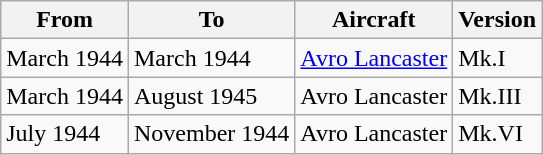<table class="wikitable">
<tr>
<th>From</th>
<th>To</th>
<th>Aircraft</th>
<th>Version</th>
</tr>
<tr>
<td>March 1944</td>
<td>March 1944</td>
<td><a href='#'>Avro Lancaster</a></td>
<td>Mk.I</td>
</tr>
<tr>
<td>March 1944</td>
<td>August 1945</td>
<td>Avro Lancaster</td>
<td>Mk.III</td>
</tr>
<tr>
<td>July 1944</td>
<td>November 1944</td>
<td>Avro Lancaster</td>
<td>Mk.VI</td>
</tr>
</table>
